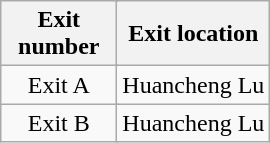<table class="wikitable">
<tr>
<th style="width:70px" colspan="2">Exit number</th>
<th>Exit location</th>
</tr>
<tr>
<td align="center" colspan="2">Exit A</td>
<td>Huancheng Lu</td>
</tr>
<tr>
<td align="center" colspan="2">Exit B</td>
<td>Huancheng Lu</td>
</tr>
</table>
